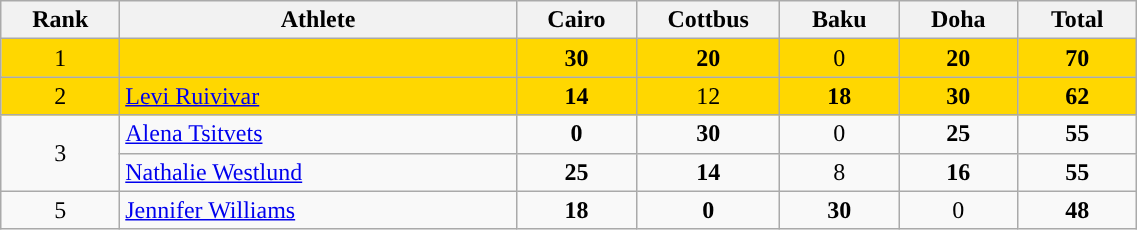<table style="width:60%;" class="wikitable">
<tr>
<th style="text-align:center; width:6%;">Rank</th>
<th style="text-align:center; width:20%;">Athlete</th>
<th style="text-align:center; width:6%;"> Cairo</th>
<th style="text-align:center; width:6%;"> Cottbus</th>
<th style="text-align:center; width:6%;"> Baku</th>
<th style="text-align:center; width:6%;"> Doha</th>
<th style="text-align:center; width:6%;">Total</th>
</tr>
<tr scope=row style="text-align:center" bgcolor=gold>
<td>1</td>
<td align=left></td>
<td><strong>30</strong></td>
<td><strong>20</strong></td>
<td>0</td>
<td><strong>20</strong></td>
<td><strong>70</strong></td>
</tr>
<tr scope=row style="text-align:center" bgcolor=gold>
<td>2</td>
<td align=left> <a href='#'>Levi Ruivivar</a></td>
<td><strong>14</strong></td>
<td>12</td>
<td><strong>18</strong></td>
<td><strong>30</strong></td>
<td><strong>62</strong></td>
</tr>
<tr scope=row style="text-align:center">
<td rowspan="2">3</td>
<td align=left> <a href='#'>Alena Tsitvets</a></td>
<td><strong>0</strong></td>
<td><strong>30</strong></td>
<td>0</td>
<td><strong>25</strong></td>
<td><strong>55</strong></td>
</tr>
<tr scope=row style="text-align:center">
<td align=left> <a href='#'>Nathalie Westlund</a></td>
<td><strong>25</strong></td>
<td><strong>14</strong></td>
<td>8</td>
<td><strong>16</strong></td>
<td><strong>55</strong></td>
</tr>
<tr scope=row style="text-align:center">
<td>5</td>
<td align=left> <a href='#'>Jennifer Williams</a></td>
<td><strong>18</strong></td>
<td><strong>0</strong></td>
<td><strong>30</strong></td>
<td>0</td>
<td><strong>48</strong></td>
</tr>
</table>
